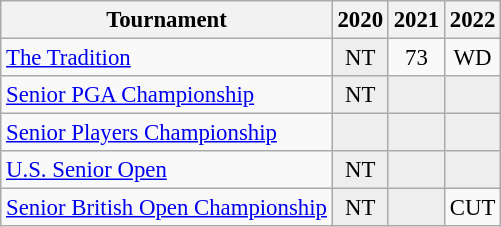<table class="wikitable" style="font-size:95%;text-align:center;">
<tr>
<th>Tournament</th>
<th>2020</th>
<th>2021</th>
<th>2022</th>
</tr>
<tr>
<td align=left><a href='#'>The Tradition</a></td>
<td style="background:#eeeeee;">NT</td>
<td>73</td>
<td>WD</td>
</tr>
<tr>
<td align=left><a href='#'>Senior PGA Championship</a></td>
<td style="background:#eeeeee;">NT</td>
<td style="background:#eeeeee;"></td>
<td style="background:#eeeeee;"></td>
</tr>
<tr>
<td align=left><a href='#'>Senior Players Championship</a></td>
<td style="background:#eeeeee;"></td>
<td style="background:#eeeeee;"></td>
<td style="background:#eeeeee;"></td>
</tr>
<tr>
<td align=left><a href='#'>U.S. Senior Open</a></td>
<td style="background:#eeeeee;">NT</td>
<td style="background:#eeeeee;"></td>
<td style="background:#eeeeee;"></td>
</tr>
<tr>
<td align=left><a href='#'>Senior British Open Championship</a></td>
<td style="background:#eeeeee;">NT</td>
<td style="background:#eeeeee;"></td>
<td>CUT</td>
</tr>
</table>
